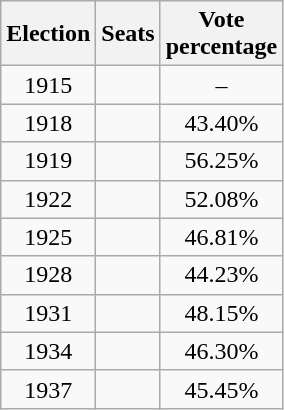<table class="wikitable" style="text-align:center;">
<tr>
<th>Election</th>
<th>Seats</th>
<th>Vote<br>percentage</th>
</tr>
<tr>
<td>1915</td>
<td style="text-align:right;"></td>
<td>–</td>
</tr>
<tr>
<td>1918</td>
<td style="text-align:right;"></td>
<td>43.40%</td>
</tr>
<tr>
<td>1919</td>
<td style="text-align:right;"></td>
<td>56.25%</td>
</tr>
<tr>
<td>1922</td>
<td style="text-align:right;"></td>
<td>52.08%</td>
</tr>
<tr>
<td>1925</td>
<td style="text-align:right;"></td>
<td>46.81%</td>
</tr>
<tr>
<td>1928</td>
<td style="text-align:right;"></td>
<td>44.23%</td>
</tr>
<tr>
<td>1931</td>
<td style="text-align:right;"></td>
<td>48.15%</td>
</tr>
<tr>
<td>1934</td>
<td style="text-align:right;"></td>
<td>46.30%</td>
</tr>
<tr>
<td>1937</td>
<td style="text-align:right;"></td>
<td>45.45%</td>
</tr>
</table>
